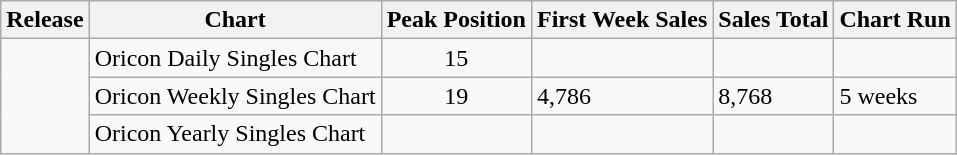<table class="wikitable">
<tr>
<th>Release</th>
<th>Chart</th>
<th>Peak Position</th>
<th>First Week Sales</th>
<th>Sales Total</th>
<th>Chart Run</th>
</tr>
<tr>
<td rowspan="3"></td>
<td>Oricon Daily Singles Chart</td>
<td align="center">15</td>
<td></td>
<td></td>
<td></td>
</tr>
<tr>
<td>Oricon Weekly Singles Chart</td>
<td align="center">19</td>
<td>4,786</td>
<td>8,768</td>
<td>5 weeks</td>
</tr>
<tr>
<td>Oricon Yearly Singles Chart</td>
<td align="center"></td>
<td></td>
<td></td>
<td></td>
</tr>
</table>
